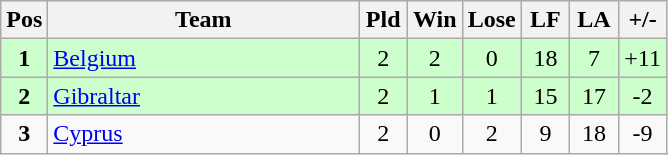<table class="wikitable" style="font-size: 100%">
<tr>
<th width=20>Pos</th>
<th width=200>Team</th>
<th width=25>Pld</th>
<th width=25>Win</th>
<th width=25>Lose</th>
<th width=25>LF</th>
<th width=25>LA</th>
<th width=25>+/-</th>
</tr>
<tr align=center style="background: #ccffcc;">
<td><strong>1</strong></td>
<td align="left"> <a href='#'>Belgium</a></td>
<td>2</td>
<td>2</td>
<td>0</td>
<td>18</td>
<td>7</td>
<td>+11</td>
</tr>
<tr align=center style="background: #ccffcc;">
<td><strong>2</strong></td>
<td align="left"> <a href='#'>Gibraltar</a></td>
<td>2</td>
<td>1</td>
<td>1</td>
<td>15</td>
<td>17</td>
<td>-2</td>
</tr>
<tr align=center>
<td><strong>3</strong></td>
<td align="left"> <a href='#'>Cyprus</a></td>
<td>2</td>
<td>0</td>
<td>2</td>
<td>9</td>
<td>18</td>
<td>-9</td>
</tr>
</table>
